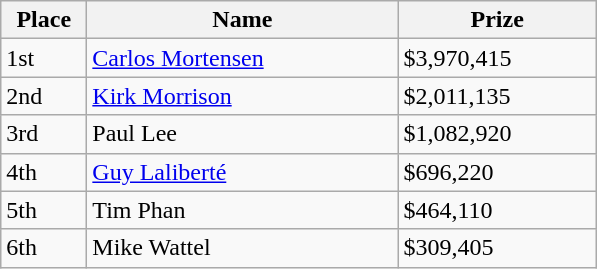<table class="wikitable">
<tr>
<th width="50">Place</th>
<th width="200">Name</th>
<th width="125">Prize</th>
</tr>
<tr>
<td>1st</td>
<td><a href='#'>Carlos Mortensen</a></td>
<td>$3,970,415</td>
</tr>
<tr>
<td>2nd</td>
<td><a href='#'>Kirk Morrison</a></td>
<td>$2,011,135</td>
</tr>
<tr>
<td>3rd</td>
<td>Paul Lee</td>
<td>$1,082,920</td>
</tr>
<tr>
<td>4th</td>
<td><a href='#'>Guy Laliberté</a></td>
<td>$696,220</td>
</tr>
<tr>
<td>5th</td>
<td>Tim Phan</td>
<td>$464,110</td>
</tr>
<tr>
<td>6th</td>
<td>Mike Wattel</td>
<td>$309,405</td>
</tr>
</table>
